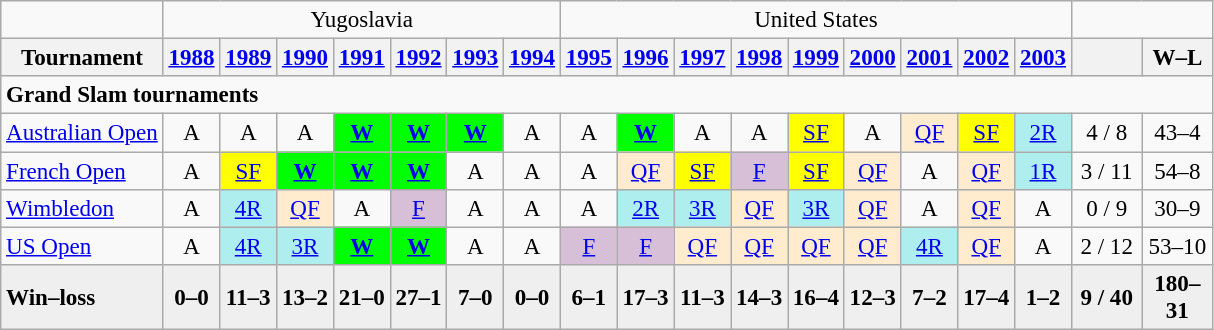<table class=wikitable style=text-align:center;font-size:96%>
<tr>
<td colspan="1"></td>
<td colspan="7">Yugoslavia</td>
<td colspan="9">United States</td>
<td colspan="2"></td>
</tr>
<tr>
<th>Tournament</th>
<th><a href='#'>1988</a></th>
<th><a href='#'>1989</a></th>
<th><a href='#'>1990</a></th>
<th><a href='#'>1991</a></th>
<th><a href='#'>1992</a></th>
<th><a href='#'>1993</a></th>
<th><a href='#'>1994</a></th>
<th><a href='#'>1995</a></th>
<th><a href='#'>1996</a></th>
<th><a href='#'>1997</a></th>
<th><a href='#'>1998</a></th>
<th><a href='#'>1999</a></th>
<th><a href='#'>2000</a></th>
<th><a href='#'>2001</a></th>
<th><a href='#'>2002</a></th>
<th><a href='#'>2003</a></th>
<th style="width:40px;"></th>
<th width=40>W–L</th>
</tr>
<tr>
<td colspan="19" style="text-align:left;"><strong>Grand Slam tournaments</strong></td>
</tr>
<tr>
<td align=left><a href='#'>Australian Open</a></td>
<td>A</td>
<td>A</td>
<td>A</td>
<td bgcolor=lime><strong><a href='#'>W</a></strong></td>
<td bgcolor=lime><strong><a href='#'>W</a></strong></td>
<td bgcolor=lime><strong><a href='#'>W</a></strong></td>
<td>A</td>
<td>A</td>
<td bgcolor=lime><strong><a href='#'>W</a></strong></td>
<td>A</td>
<td>A</td>
<td style="background:yellow;"><a href='#'>SF</a></td>
<td>A</td>
<td bgcolor=ffebcd><a href='#'>QF</a></td>
<td style="background:yellow;"><a href='#'>SF</a></td>
<td bgcolor=afeeee><a href='#'>2R</a></td>
<td>4 / 8</td>
<td>43–4</td>
</tr>
<tr>
<td align=left><a href='#'>French Open</a></td>
<td>A</td>
<td style="background:yellow;"><a href='#'>SF</a></td>
<td bgcolor=lime><strong><a href='#'>W</a></strong></td>
<td bgcolor=lime><strong><a href='#'>W</a></strong></td>
<td bgcolor=lime><strong><a href='#'>W</a></strong></td>
<td>A</td>
<td>A</td>
<td>A</td>
<td bgcolor=ffebcd><a href='#'>QF</a></td>
<td style="background:yellow;"><a href='#'>SF</a></td>
<td bgcolor=D8BFD8><a href='#'>F</a></td>
<td style="background:yellow;"><a href='#'>SF</a></td>
<td bgcolor=ffebcd><a href='#'>QF</a></td>
<td>A</td>
<td bgcolor=ffebcd><a href='#'>QF</a></td>
<td bgcolor=afeeee><a href='#'>1R</a></td>
<td>3 / 11</td>
<td>54–8</td>
</tr>
<tr>
<td align=left><a href='#'>Wimbledon</a></td>
<td>A</td>
<td bgcolor=afeeee><a href='#'>4R</a></td>
<td bgcolor=ffebcd><a href='#'>QF</a></td>
<td>A</td>
<td bgcolor=D8BFD8><a href='#'>F</a></td>
<td>A</td>
<td>A</td>
<td>A</td>
<td bgcolor=afeeee><a href='#'>2R</a></td>
<td bgcolor=afeeee><a href='#'>3R</a></td>
<td bgcolor=ffebcd><a href='#'>QF</a></td>
<td bgcolor=afeeee><a href='#'>3R</a></td>
<td bgcolor=ffebcd><a href='#'>QF</a></td>
<td>A</td>
<td bgcolor=ffebcd><a href='#'>QF</a></td>
<td>A</td>
<td>0 / 9</td>
<td>30–9</td>
</tr>
<tr>
<td align=left><a href='#'>US Open</a></td>
<td>A</td>
<td bgcolor=afeeee><a href='#'>4R</a></td>
<td bgcolor=afeeee><a href='#'>3R</a></td>
<td bgcolor=lime><strong><a href='#'>W</a></strong></td>
<td bgcolor=lime><strong><a href='#'>W</a></strong></td>
<td>A</td>
<td>A</td>
<td bgcolor=D8BFD8><a href='#'>F</a></td>
<td bgcolor=D8BFD8><a href='#'>F</a></td>
<td bgcolor=ffebcd><a href='#'>QF</a></td>
<td bgcolor=ffebcd><a href='#'>QF</a></td>
<td bgcolor=ffebcd><a href='#'>QF</a></td>
<td bgcolor=ffebcd><a href='#'>QF</a></td>
<td bgcolor=afeeee><a href='#'>4R</a></td>
<td bgcolor=ffebcd><a href='#'>QF</a></td>
<td>A</td>
<td>2 / 12</td>
<td>53–10</td>
</tr>
<tr style="font-weight:bold; background:#efefef;">
<td style=text-align:left>Win–loss</td>
<td>0–0</td>
<td>11–3</td>
<td>13–2</td>
<td>21–0</td>
<td>27–1</td>
<td>7–0</td>
<td>0–0</td>
<td>6–1</td>
<td>17–3</td>
<td>11–3</td>
<td>14–3</td>
<td>16–4</td>
<td>12–3</td>
<td>7–2</td>
<td>17–4</td>
<td>1–2</td>
<td>9 / 40</td>
<td>180–31</td>
</tr>
</table>
